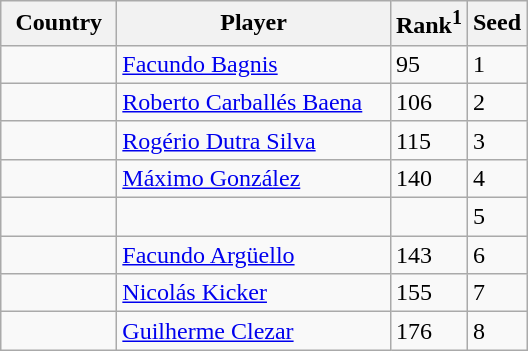<table class="sortable wikitable">
<tr>
<th width="70">Country</th>
<th width="175">Player</th>
<th>Rank<sup>1</sup></th>
<th>Seed</th>
</tr>
<tr>
<td></td>
<td><a href='#'>Facundo Bagnis</a></td>
<td>95</td>
<td>1</td>
</tr>
<tr>
<td></td>
<td><a href='#'>Roberto Carballés Baena</a></td>
<td>106</td>
<td>2</td>
</tr>
<tr>
<td></td>
<td><a href='#'>Rogério Dutra Silva</a></td>
<td>115</td>
<td>3</td>
</tr>
<tr>
<td></td>
<td><a href='#'>Máximo González</a></td>
<td>140</td>
<td>4</td>
</tr>
<tr>
<td></td>
<td></td>
<td></td>
<td>5</td>
</tr>
<tr>
<td></td>
<td><a href='#'>Facundo Argüello</a></td>
<td>143</td>
<td>6</td>
</tr>
<tr>
<td></td>
<td><a href='#'>Nicolás Kicker</a></td>
<td>155</td>
<td>7</td>
</tr>
<tr>
<td></td>
<td><a href='#'>Guilherme Clezar</a></td>
<td>176</td>
<td>8</td>
</tr>
</table>
